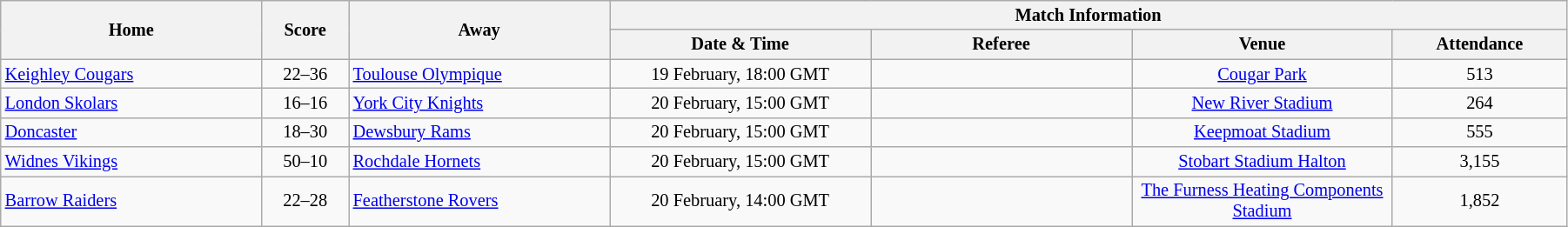<table class="wikitable" style="text-align: center; font-size:85%;"  cellpadding=3 cellspacing=0 width=95%>
<tr>
<th rowspan=2 width=15%>Home</th>
<th rowspan=2 width=5%>Score</th>
<th rowspan=2 width=15%>Away</th>
<th colspan=4>Match Information</th>
</tr>
<tr>
<th width=15%>Date & Time</th>
<th width=15%>Referee</th>
<th width=15%>Venue</th>
<th width=10%>Attendance</th>
</tr>
<tr>
<td align=left> <a href='#'>Keighley Cougars</a></td>
<td>22–36</td>
<td align=left> <a href='#'>Toulouse Olympique</a></td>
<td>19 February, 18:00 GMT</td>
<td></td>
<td><a href='#'>Cougar Park</a></td>
<td>513</td>
</tr>
<tr>
<td align=left><a href='#'>London Skolars</a></td>
<td>16–16</td>
<td align=left> <a href='#'>York City Knights</a></td>
<td>20 February, 15:00 GMT</td>
<td></td>
<td><a href='#'>New River Stadium</a></td>
<td>264</td>
</tr>
<tr>
<td align=left> <a href='#'>Doncaster</a></td>
<td>18–30</td>
<td align=left> <a href='#'>Dewsbury Rams</a></td>
<td>20 February, 15:00 GMT</td>
<td></td>
<td><a href='#'>Keepmoat Stadium</a></td>
<td>555</td>
</tr>
<tr>
<td align=left> <a href='#'>Widnes Vikings</a></td>
<td>50–10</td>
<td align=left> <a href='#'>Rochdale Hornets</a></td>
<td>20 February, 15:00 GMT</td>
<td></td>
<td><a href='#'>Stobart Stadium Halton</a></td>
<td>3,155</td>
</tr>
<tr>
<td align=left> <a href='#'>Barrow Raiders</a></td>
<td>22–28</td>
<td align=left> <a href='#'>Featherstone Rovers</a></td>
<td>20 February, 14:00 GMT</td>
<td></td>
<td><a href='#'>The Furness Heating Components Stadium</a></td>
<td>1,852</td>
</tr>
</table>
